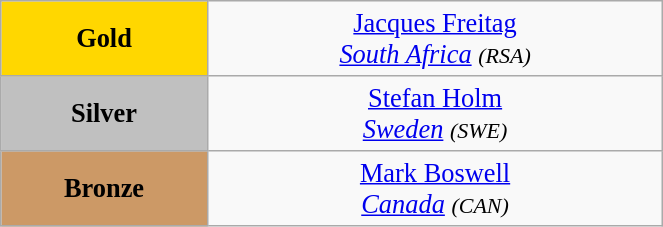<table class="wikitable" style=" text-align:center; font-size:110%;" width="35%">
<tr>
<td bgcolor="gold"><strong>Gold</strong></td>
<td> <a href='#'>Jacques Freitag</a><br><em><a href='#'>South Africa</a> <small>(RSA)</small></em></td>
</tr>
<tr>
<td bgcolor="silver"><strong>Silver</strong></td>
<td> <a href='#'>Stefan Holm</a><br><em><a href='#'>Sweden</a> <small>(SWE)</small></em></td>
</tr>
<tr>
<td bgcolor="CC9966"><strong>Bronze</strong></td>
<td> <a href='#'>Mark Boswell</a><br><em><a href='#'>Canada</a> <small>(CAN)</small></em></td>
</tr>
</table>
